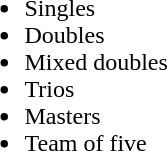<table>
<tr>
<td><br><ul><li>Singles</li><li>Doubles</li><li>Mixed doubles</li><li>Trios</li><li>Masters</li><li>Team of five</li></ul></td>
</tr>
</table>
